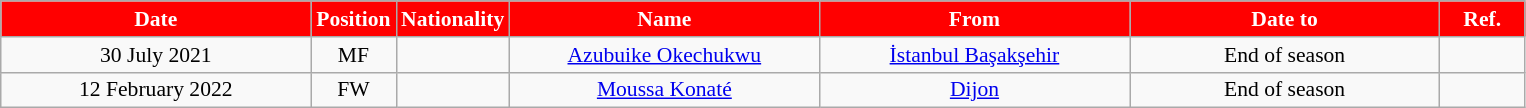<table class="wikitable"  style="text-align:center; font-size:90%; ">
<tr>
<th style="background:#ff0000; color:white; width:200px;">Date</th>
<th style="background:#ff0000; color:white; width:50px;">Position</th>
<th style="background:#ff0000; color:white; width:50px;">Nationality</th>
<th style="background:#ff0000; color:white; width:200px;">Name</th>
<th style="background:#ff0000; color:white; width:200px;">From</th>
<th style="background:#ff0000; color:white; width:200px;">Date to</th>
<th style="background:#ff0000; color:white; width:50px;">Ref.</th>
</tr>
<tr>
<td>30 July 2021</td>
<td>MF</td>
<td></td>
<td><a href='#'>Azubuike Okechukwu</a></td>
<td><a href='#'>İstanbul Başakşehir</a></td>
<td>End of season</td>
<td></td>
</tr>
<tr>
<td>12 February 2022</td>
<td>FW</td>
<td></td>
<td><a href='#'>Moussa Konaté</a></td>
<td><a href='#'>Dijon</a></td>
<td>End of season</td>
<td></td>
</tr>
</table>
